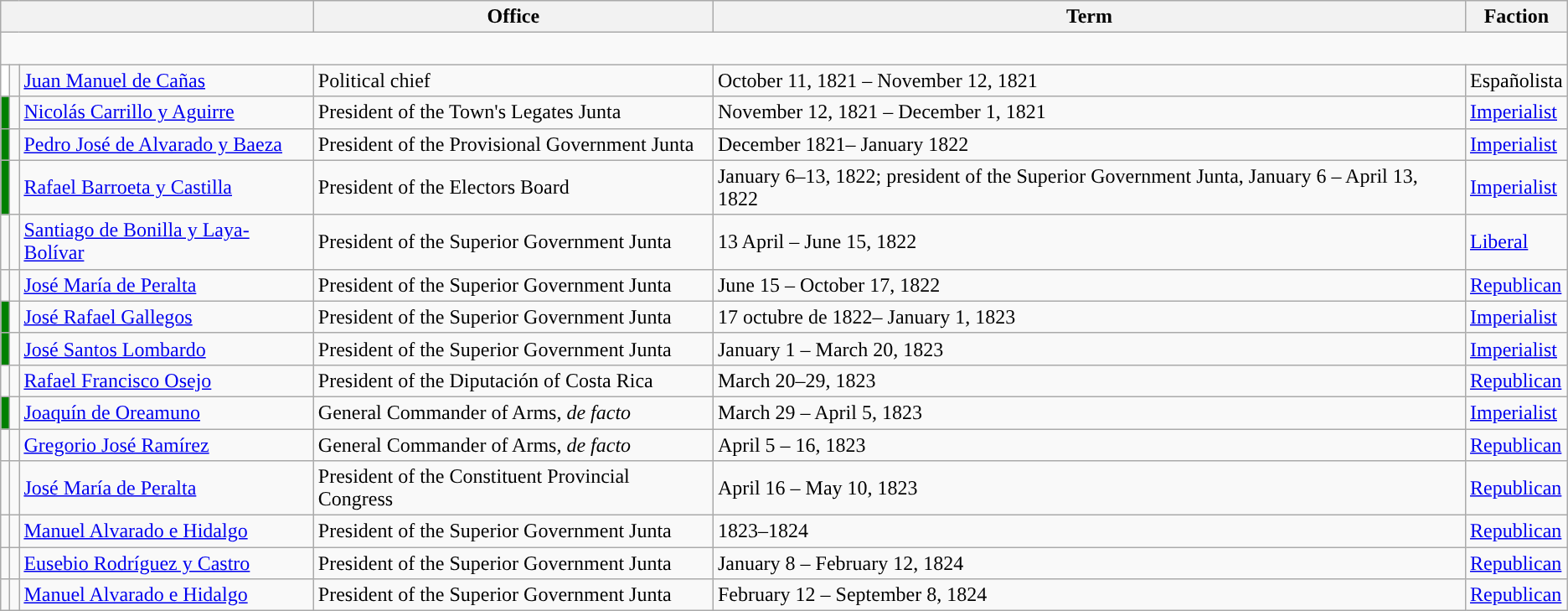<table class="wikitable">
<tr>
<th Colspan=3></th>
<th>Office</th>
<th>Term</th>
<th>Faction</th>
</tr>
<tr>
<td colspan=7><br><div>


</div></td>
</tr>
<tr>
<td style="background:white"></td>
<td></td>
<td><a href='#'>Juan Manuel de Cañas</a></td>
<td>Political chief</td>
<td>October 11, 1821 – November 12, 1821</td>
<td>Españolista</td>
</tr>
<tr>
<td style="background:Green"></td>
<td></td>
<td><a href='#'>Nicolás Carrillo y Aguirre</a></td>
<td>President of the Town's Legates Junta</td>
<td>November 12, 1821 – December 1, 1821</td>
<td><a href='#'>Imperialist</a></td>
</tr>
<tr>
<td style="background:Green"></td>
<td></td>
<td><a href='#'>Pedro José de Alvarado y Baeza</a></td>
<td>President of the Provisional Government Junta</td>
<td>December 1821– January 1822</td>
<td><a href='#'>Imperialist</a></td>
</tr>
<tr>
<td style="background:Green"></td>
<td></td>
<td><a href='#'>Rafael Barroeta y Castilla</a></td>
<td>President of the Electors Board</td>
<td>January 6–13, 1822; president of the Superior Government Junta, January 6 – April 13, 1822</td>
<td><a href='#'>Imperialist</a></td>
</tr>
<tr>
<td style="background:"></td>
<td></td>
<td><a href='#'>Santiago de Bonilla y Laya-Bolívar</a></td>
<td>President of the Superior Government Junta</td>
<td>13 April – June 15, 1822</td>
<td><a href='#'>Liberal</a></td>
</tr>
<tr>
<td style="background:"></td>
<td></td>
<td><a href='#'>José María de Peralta</a></td>
<td>President of the Superior Government Junta</td>
<td>June 15  – October 17, 1822</td>
<td><a href='#'>Republican</a></td>
</tr>
<tr>
<td style="background:Green"></td>
<td></td>
<td><a href='#'>José Rafael Gallegos</a></td>
<td>President of the Superior Government Junta</td>
<td>17 octubre de 1822– January 1, 1823</td>
<td><a href='#'>Imperialist</a></td>
</tr>
<tr>
<td style="background:Green"></td>
<td></td>
<td><a href='#'>José Santos Lombardo</a></td>
<td>President of the Superior Government Junta</td>
<td>January 1 – March 20, 1823</td>
<td><a href='#'>Imperialist</a></td>
</tr>
<tr>
<td style="background:"></td>
<td></td>
<td><a href='#'>Rafael Francisco Osejo</a></td>
<td>President of the Diputación of Costa Rica</td>
<td>March 20–29, 1823</td>
<td><a href='#'>Republican</a></td>
</tr>
<tr>
<td style="background:Green"></td>
<td></td>
<td><a href='#'>Joaquín de Oreamuno</a></td>
<td>General Commander of Arms, <em>de facto</em></td>
<td>March 29 – April 5, 1823</td>
<td><a href='#'>Imperialist</a></td>
</tr>
<tr>
<td style="background:"></td>
<td></td>
<td><a href='#'>Gregorio José Ramírez</a></td>
<td>General Commander of Arms, <em>de facto</em></td>
<td>April 5 – 16, 1823</td>
<td><a href='#'>Republican</a></td>
</tr>
<tr>
<td style="background:"></td>
<td></td>
<td><a href='#'>José María de Peralta</a></td>
<td>President of the Constituent Provincial Congress</td>
<td>April 16 – May 10, 1823</td>
<td><a href='#'>Republican</a></td>
</tr>
<tr>
<td style="background:"></td>
<td></td>
<td><a href='#'>Manuel Alvarado e Hidalgo</a></td>
<td>President of the Superior Government Junta</td>
<td>1823–1824</td>
<td><a href='#'>Republican</a></td>
</tr>
<tr>
<td style="background:"></td>
<td></td>
<td><a href='#'>Eusebio Rodríguez y Castro</a></td>
<td>President of the Superior Government Junta</td>
<td>January 8  – February 12, 1824</td>
<td><a href='#'>Republican</a></td>
</tr>
<tr>
<td style="background:"></td>
<td></td>
<td><a href='#'>Manuel Alvarado e Hidalgo</a></td>
<td>President of the Superior Government Junta</td>
<td>February 12 – September 8, 1824</td>
<td><a href='#'>Republican</a></td>
</tr>
</table>
